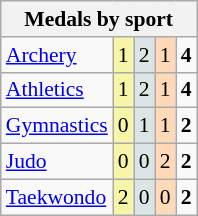<table class="wikitable" style="font-size:90%; text-align:center;">
<tr>
<th colspan="5">Medals by sport</th>
</tr>
<tr>
<td align="left"><a href='#'>Archery</a></td>
<td style="background:#F7F6A8;">1</td>
<td style="background:#DCE5E5;">2</td>
<td style="background:#FFDAB9;">1</td>
<td><strong>4</strong></td>
</tr>
<tr>
<td align="left"><a href='#'>Athletics</a></td>
<td style="background:#F7F6A8;">1</td>
<td style="background:#DCE5E5;">2</td>
<td style="background:#FFDAB9;">1</td>
<td><strong>4</strong></td>
</tr>
<tr>
<td align="left"><a href='#'>Gymnastics</a></td>
<td style="background:#F7F6A8;">0</td>
<td style="background:#DCE5E5;">1</td>
<td style="background:#FFDAB9;">1</td>
<td><strong>2</strong></td>
</tr>
<tr>
<td align="left"><a href='#'>Judo</a></td>
<td style="background:#F7F6A8;">0</td>
<td style="background:#DCE5E5;">0</td>
<td style="background:#FFDAB9;">2</td>
<td><strong>2</strong></td>
</tr>
<tr>
<td align="left"><a href='#'>Taekwondo</a></td>
<td style="background:#F7F6A8;">2</td>
<td style="background:#DCE5E5;">0</td>
<td style="background:#FFDAB9;">0</td>
<td><strong>2</strong></td>
</tr>
</table>
